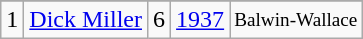<table class="wikitable">
<tr>
</tr>
<tr>
<td>1</td>
<td><a href='#'>Dick Miller</a></td>
<td>6</td>
<td><a href='#'>1937</a></td>
<td style="font-size:80%;">Balwin-Wallace</td>
</tr>
</table>
